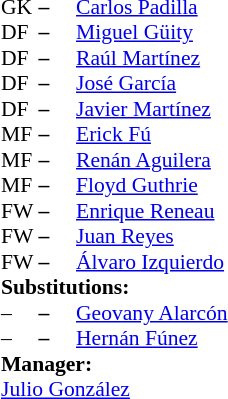<table style = "font-size: 90%" cellspacing = "0" cellpadding = "0">
<tr>
<td colspan = 4></td>
</tr>
<tr>
<th width = "25"></th>
<th width = "25"></th>
</tr>
<tr>
<td>GK</td>
<td><strong>–</strong></td>
<td> <a href='#'>Carlos Padilla</a></td>
</tr>
<tr>
<td>DF</td>
<td><strong>–</strong></td>
<td> <a href='#'>Miguel Güity</a></td>
</tr>
<tr>
<td>DF</td>
<td><strong>–</strong></td>
<td> <a href='#'>Raúl Martínez</a></td>
</tr>
<tr>
<td>DF</td>
<td><strong>–</strong></td>
<td> <a href='#'>José García</a></td>
</tr>
<tr>
<td>DF</td>
<td><strong>–</strong></td>
<td> <a href='#'>Javier Martínez</a></td>
</tr>
<tr>
<td>MF</td>
<td><strong>–</strong></td>
<td> <a href='#'>Erick Fú</a></td>
</tr>
<tr>
<td>MF</td>
<td><strong>–</strong></td>
<td> <a href='#'>Renán Aguilera</a></td>
</tr>
<tr>
<td>MF</td>
<td><strong>–</strong></td>
<td> <a href='#'>Floyd Guthrie</a></td>
<td></td>
<td></td>
</tr>
<tr>
<td>FW</td>
<td><strong>–</strong></td>
<td> <a href='#'>Enrique Reneau</a></td>
</tr>
<tr>
<td>FW</td>
<td><strong>–</strong></td>
<td> <a href='#'>Juan Reyes</a></td>
</tr>
<tr>
<td>FW</td>
<td><strong>–</strong></td>
<td> <a href='#'>Álvaro Izquierdo</a></td>
<td></td>
<td></td>
</tr>
<tr>
<td colspan = 3><strong>Substitutions:</strong></td>
</tr>
<tr>
<td>–</td>
<td><strong>–</strong></td>
<td> <a href='#'>Geovany Alarcón</a></td>
<td></td>
<td></td>
</tr>
<tr>
<td>–</td>
<td><strong>–</strong></td>
<td> <a href='#'>Hernán Fúnez</a></td>
<td></td>
<td></td>
</tr>
<tr>
<td colspan = 3><strong>Manager:</strong></td>
</tr>
<tr>
<td colspan = 3> <a href='#'>Julio González</a></td>
</tr>
</table>
